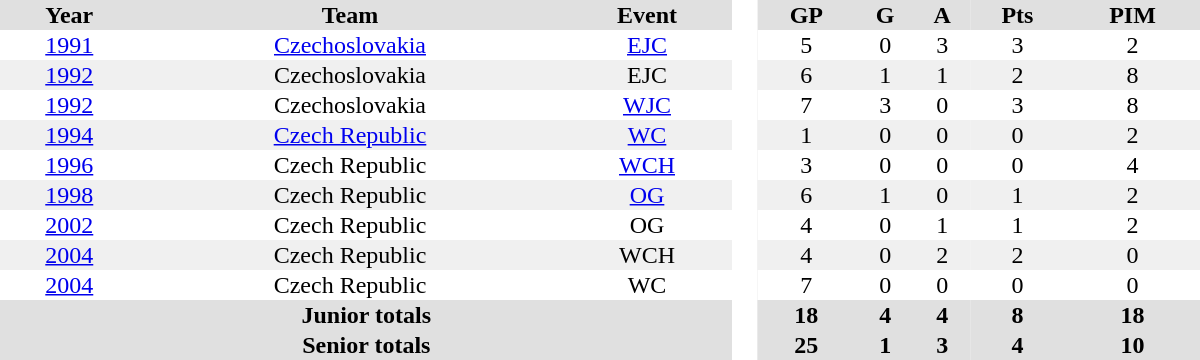<table border="0" cellpadding="1" cellspacing="0" style="text-align:center; width:50em;">
<tr bgcolor="#e0e0e0">
<th>Year</th>
<th>Team</th>
<th>Event</th>
<th rowspan="99" bgcolor="#ffffff"> </th>
<th>GP</th>
<th>G</th>
<th>A</th>
<th>Pts</th>
<th>PIM</th>
</tr>
<tr>
<td><a href='#'>1991</a></td>
<td><a href='#'>Czechoslovakia</a></td>
<td><a href='#'>EJC</a></td>
<td>5</td>
<td>0</td>
<td>3</td>
<td>3</td>
<td>2</td>
</tr>
<tr bgcolor="#f0f0f0">
<td><a href='#'>1992</a></td>
<td>Czechoslovakia</td>
<td>EJC</td>
<td>6</td>
<td>1</td>
<td>1</td>
<td>2</td>
<td>8</td>
</tr>
<tr>
<td><a href='#'>1992</a></td>
<td>Czechoslovakia</td>
<td><a href='#'>WJC</a></td>
<td>7</td>
<td>3</td>
<td>0</td>
<td>3</td>
<td>8</td>
</tr>
<tr bgcolor="#f0f0f0">
<td><a href='#'>1994</a></td>
<td><a href='#'>Czech Republic</a></td>
<td><a href='#'>WC</a></td>
<td>1</td>
<td>0</td>
<td>0</td>
<td>0</td>
<td>2</td>
</tr>
<tr>
<td><a href='#'>1996</a></td>
<td>Czech Republic</td>
<td><a href='#'>WCH</a></td>
<td>3</td>
<td>0</td>
<td>0</td>
<td>0</td>
<td>4</td>
</tr>
<tr bgcolor="#f0f0f0">
<td><a href='#'>1998</a></td>
<td>Czech Republic</td>
<td><a href='#'>OG</a></td>
<td>6</td>
<td>1</td>
<td>0</td>
<td>1</td>
<td>2</td>
</tr>
<tr>
<td><a href='#'>2002</a></td>
<td>Czech Republic</td>
<td>OG</td>
<td>4</td>
<td>0</td>
<td>1</td>
<td>1</td>
<td>2</td>
</tr>
<tr bgcolor="#f0f0f0">
<td><a href='#'>2004</a></td>
<td>Czech Republic</td>
<td>WCH</td>
<td>4</td>
<td>0</td>
<td>2</td>
<td>2</td>
<td>0</td>
</tr>
<tr>
<td><a href='#'>2004</a></td>
<td>Czech Republic</td>
<td>WC</td>
<td>7</td>
<td>0</td>
<td>0</td>
<td>0</td>
<td>0</td>
</tr>
<tr bgcolor="#e0e0e0">
<th colspan="3">Junior totals</th>
<th>18</th>
<th>4</th>
<th>4</th>
<th>8</th>
<th>18</th>
</tr>
<tr bgcolor="#e0e0e0">
<th colspan="3">Senior totals</th>
<th>25</th>
<th>1</th>
<th>3</th>
<th>4</th>
<th>10</th>
</tr>
</table>
